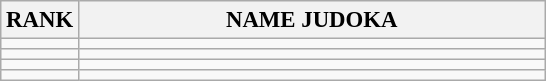<table class="wikitable" style="font-size:95%;">
<tr>
<th>RANK</th>
<th align="left" style="width: 20em">NAME JUDOKA</th>
</tr>
<tr>
<td align="center"></td>
<td></td>
</tr>
<tr>
<td align="center"></td>
<td></td>
</tr>
<tr>
<td align="center"></td>
<td></td>
</tr>
<tr>
<td align="center"></td>
<td></td>
</tr>
</table>
